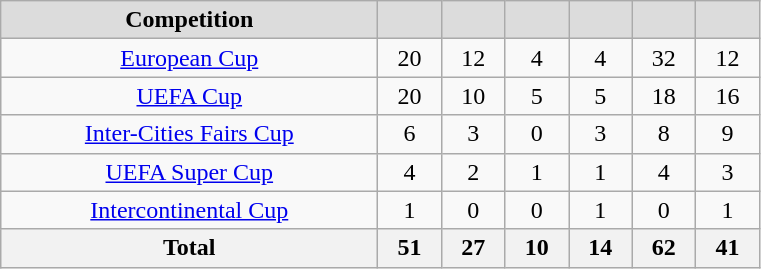<table class="wikitable" style="text-align:center">
<tr>
<th width="244" style="background:#DCDCDC">Competition</th>
<th width="35" style="background:#DCDCDC"></th>
<th width="35" style="background:#DCDCDC"></th>
<th width="35" style="background:#DCDCDC"></th>
<th width="35" style="background:#DCDCDC"></th>
<th width="35" style="background:#DCDCDC"></th>
<th width="35" style="background:#DCDCDC"></th>
</tr>
<tr>
<td><a href='#'>European Cup</a></td>
<td>20</td>
<td>12</td>
<td>4</td>
<td>4</td>
<td>32</td>
<td>12</td>
</tr>
<tr>
<td><a href='#'>UEFA Cup</a></td>
<td>20</td>
<td>10</td>
<td>5</td>
<td>5</td>
<td>18</td>
<td>16</td>
</tr>
<tr>
<td><a href='#'>Inter-Cities Fairs Cup</a></td>
<td>6</td>
<td>3</td>
<td>0</td>
<td>3</td>
<td>8</td>
<td>9</td>
</tr>
<tr>
<td><a href='#'>UEFA Super Cup</a></td>
<td>4</td>
<td>2</td>
<td>1</td>
<td>1</td>
<td>4</td>
<td>3</td>
</tr>
<tr>
<td><a href='#'>Intercontinental Cup</a></td>
<td>1</td>
<td>0</td>
<td>0</td>
<td>1</td>
<td>0</td>
<td>1</td>
</tr>
<tr class="sortbottom">
<th>Total</th>
<th>51</th>
<th>27</th>
<th>10</th>
<th>14</th>
<th>62</th>
<th>41</th>
</tr>
</table>
